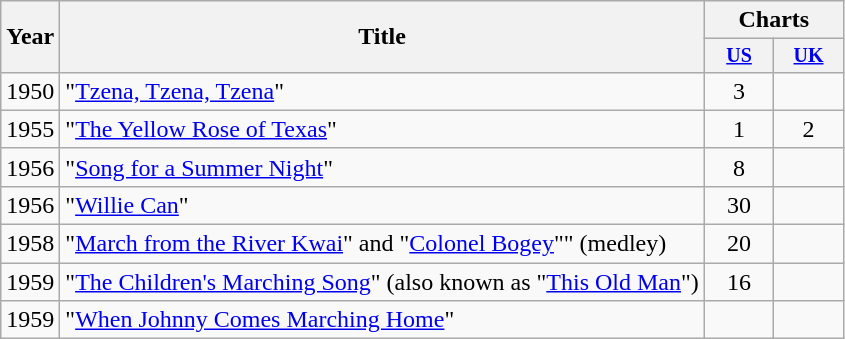<table class="wikitable">
<tr>
<th rowspan="2">Year</th>
<th rowspan="2">Title</th>
<th colspan="2">Charts</th>
</tr>
<tr style="font-size:smaller;">
<th width="40"><a href='#'>US</a></th>
<th width="40"><a href='#'>UK</a></th>
</tr>
<tr>
<td style="text-align:center;">1950</td>
<td>"<a href='#'>Tzena, Tzena, Tzena</a>"</td>
<td style="text-align:center;">3</td>
<td style="text-align:center;"></td>
</tr>
<tr>
<td style="text-align:center;">1955</td>
<td>"<a href='#'>The Yellow Rose of Texas</a>"</td>
<td style="text-align:center;">1</td>
<td style="text-align:center;">2</td>
</tr>
<tr>
<td style="text-align:center;">1956</td>
<td>"<a href='#'>Song for a Summer Night</a>"</td>
<td style="text-align:center;">8</td>
<td style="text-align:center;"></td>
</tr>
<tr>
<td style="text-align:center;">1956</td>
<td>"<a href='#'>Willie Can</a>"</td>
<td style="text-align:center;">30</td>
<td style="text-align:center;"></td>
</tr>
<tr>
<td style="text-align:center;">1958</td>
<td>"<a href='#'>March from the River Kwai</a>" and "<a href='#'>Colonel Bogey</a>"" (medley)</td>
<td style="text-align:center;">20</td>
<td></td>
</tr>
<tr>
<td style="text-align:center;">1959</td>
<td>"<a href='#'>The Children's Marching Song</a>" (also known as "<a href='#'>This Old Man</a>")</td>
<td style="text-align:center;">16</td>
<td></td>
</tr>
<tr>
<td style="text-align:center;">1959</td>
<td>"<a href='#'>When Johnny Comes Marching Home</a>"</td>
<td style="text-align:center;"></td>
<td></td>
</tr>
</table>
